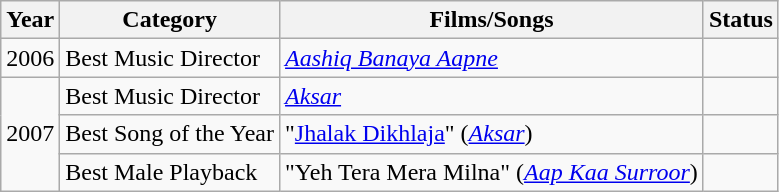<table class="wikitable">
<tr>
<th>Year</th>
<th>Category</th>
<th>Films/Songs</th>
<th>Status</th>
</tr>
<tr>
<td>2006</td>
<td>Best Music Director</td>
<td><em><a href='#'>Aashiq Banaya Aapne</a></em></td>
<td></td>
</tr>
<tr>
<td rowspan=3>2007</td>
<td>Best Music Director</td>
<td><em><a href='#'>Aksar</a></em></td>
<td></td>
</tr>
<tr>
<td>Best Song of the Year</td>
<td>"<a href='#'>Jhalak Dikhlaja</a>" (<em><a href='#'>Aksar</a></em>)</td>
<td></td>
</tr>
<tr>
<td>Best Male Playback</td>
<td>"Yeh Tera Mera Milna" (<em><a href='#'>Aap Kaa Surroor</a></em>)</td>
<td></td>
</tr>
</table>
